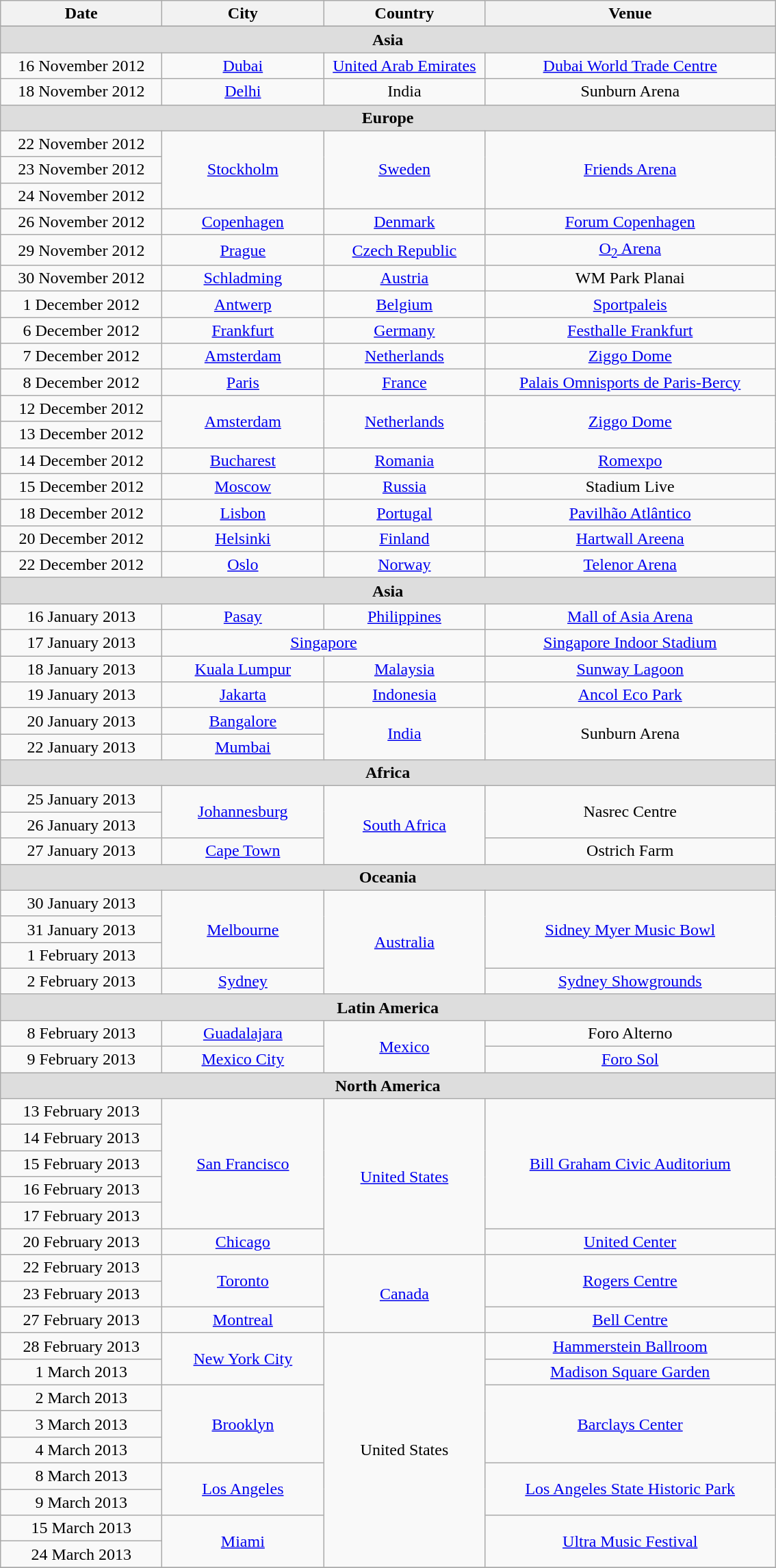<table class="wikitable" style="text-align:center;">
<tr>
<th width="150">Date</th>
<th width="150">City</th>
<th width="150">Country</th>
<th width="275">Venue</th>
</tr>
<tr>
</tr>
<tr style="background:#ddd;">
<td colspan="4"><strong>Asia</strong></td>
</tr>
<tr>
<td>16 November 2012</td>
<td><a href='#'>Dubai</a></td>
<td><a href='#'>United Arab Emirates</a></td>
<td><a href='#'>Dubai World Trade Centre</a></td>
</tr>
<tr>
<td>18 November 2012</td>
<td><a href='#'>Delhi</a></td>
<td>India</td>
<td>Sunburn Arena</td>
</tr>
<tr style="background:#ddd;">
<td colspan="4"><strong>Europe</strong></td>
</tr>
<tr>
<td>22 November 2012</td>
<td rowspan="3"><a href='#'>Stockholm</a></td>
<td rowspan="3"><a href='#'>Sweden</a></td>
<td rowspan="3"><a href='#'>Friends Arena</a></td>
</tr>
<tr>
<td>23 November 2012</td>
</tr>
<tr>
<td>24 November 2012</td>
</tr>
<tr>
<td>26 November 2012</td>
<td><a href='#'>Copenhagen</a></td>
<td><a href='#'>Denmark</a></td>
<td><a href='#'>Forum Copenhagen</a></td>
</tr>
<tr>
<td>29 November 2012</td>
<td><a href='#'>Prague</a></td>
<td><a href='#'>Czech Republic</a></td>
<td><a href='#'>O<sub>2</sub> Arena</a></td>
</tr>
<tr>
<td>30 November 2012</td>
<td><a href='#'>Schladming</a></td>
<td><a href='#'>Austria</a></td>
<td>WM Park Planai</td>
</tr>
<tr>
<td>1 December 2012</td>
<td><a href='#'>Antwerp</a></td>
<td><a href='#'>Belgium</a></td>
<td><a href='#'>Sportpaleis</a></td>
</tr>
<tr>
<td>6 December 2012</td>
<td><a href='#'>Frankfurt</a></td>
<td><a href='#'>Germany</a></td>
<td><a href='#'>Festhalle Frankfurt</a></td>
</tr>
<tr>
<td>7 December 2012</td>
<td><a href='#'>Amsterdam</a></td>
<td><a href='#'>Netherlands</a></td>
<td><a href='#'>Ziggo Dome</a></td>
</tr>
<tr>
<td>8 December 2012</td>
<td><a href='#'>Paris</a></td>
<td><a href='#'>France</a></td>
<td><a href='#'>Palais Omnisports de Paris-Bercy</a></td>
</tr>
<tr>
<td>12 December 2012</td>
<td rowspan="2"><a href='#'>Amsterdam</a></td>
<td rowspan="2"><a href='#'>Netherlands</a></td>
<td rowspan="2"><a href='#'>Ziggo Dome</a></td>
</tr>
<tr>
<td>13 December 2012</td>
</tr>
<tr>
<td>14 December 2012</td>
<td><a href='#'>Bucharest</a></td>
<td><a href='#'>Romania</a></td>
<td><a href='#'>Romexpo</a></td>
</tr>
<tr>
<td>15 December 2012</td>
<td><a href='#'>Moscow</a></td>
<td><a href='#'>Russia</a></td>
<td>Stadium Live</td>
</tr>
<tr>
<td>18 December 2012</td>
<td><a href='#'>Lisbon</a></td>
<td><a href='#'>Portugal</a></td>
<td><a href='#'>Pavilhão Atlântico</a></td>
</tr>
<tr>
<td>20 December 2012</td>
<td><a href='#'>Helsinki</a></td>
<td><a href='#'>Finland</a></td>
<td><a href='#'>Hartwall Areena</a></td>
</tr>
<tr>
<td>22 December 2012</td>
<td><a href='#'>Oslo</a></td>
<td><a href='#'>Norway</a></td>
<td><a href='#'>Telenor Arena</a></td>
</tr>
<tr style="background:#ddd;">
<td colspan="4"><strong>Asia</strong></td>
</tr>
<tr>
<td>16 January 2013</td>
<td><a href='#'>Pasay</a></td>
<td><a href='#'>Philippines</a></td>
<td><a href='#'>Mall of Asia Arena</a></td>
</tr>
<tr>
<td>17 January 2013</td>
<td colspan="2"><a href='#'>Singapore</a></td>
<td><a href='#'>Singapore Indoor Stadium</a></td>
</tr>
<tr>
<td>18 January 2013</td>
<td><a href='#'>Kuala Lumpur</a></td>
<td><a href='#'>Malaysia</a></td>
<td><a href='#'>Sunway Lagoon</a></td>
</tr>
<tr>
<td>19 January 2013</td>
<td><a href='#'>Jakarta</a></td>
<td><a href='#'>Indonesia</a></td>
<td><a href='#'>Ancol Eco Park</a></td>
</tr>
<tr>
<td>20 January 2013</td>
<td><a href='#'>Bangalore</a></td>
<td rowspan="2"><a href='#'>India</a></td>
<td rowspan="2">Sunburn Arena</td>
</tr>
<tr>
<td>22 January 2013</td>
<td><a href='#'>Mumbai</a></td>
</tr>
<tr style="background:#ddd;">
<td colspan="4"><strong>Africa</strong></td>
</tr>
<tr>
<td>25 January 2013</td>
<td rowspan="2"><a href='#'>Johannesburg</a></td>
<td rowspan="3"><a href='#'>South Africa</a></td>
<td rowspan="2">Nasrec Centre</td>
</tr>
<tr>
<td>26 January 2013</td>
</tr>
<tr>
<td>27 January 2013</td>
<td><a href='#'>Cape Town</a></td>
<td>Ostrich Farm</td>
</tr>
<tr style="background:#ddd;">
<td colspan="4"><strong>Oceania</strong></td>
</tr>
<tr>
<td>30 January 2013</td>
<td rowspan="3"><a href='#'>Melbourne</a></td>
<td rowspan="4"><a href='#'>Australia</a></td>
<td rowspan="3"><a href='#'>Sidney Myer Music Bowl</a></td>
</tr>
<tr>
<td>31 January 2013</td>
</tr>
<tr>
<td>1 February 2013</td>
</tr>
<tr>
<td>2 February 2013</td>
<td><a href='#'>Sydney</a></td>
<td><a href='#'>Sydney Showgrounds</a></td>
</tr>
<tr style="background:#ddd;">
<td colspan="4"><strong>Latin America</strong></td>
</tr>
<tr>
<td>8 February 2013</td>
<td><a href='#'>Guadalajara</a></td>
<td rowspan="2"><a href='#'>Mexico</a></td>
<td>Foro Alterno</td>
</tr>
<tr>
<td>9 February 2013</td>
<td><a href='#'>Mexico City</a></td>
<td><a href='#'>Foro Sol</a></td>
</tr>
<tr style="background:#ddd;">
<td colspan="4"><strong>North America</strong></td>
</tr>
<tr>
<td>13 February 2013</td>
<td rowspan="5"><a href='#'>San Francisco</a></td>
<td rowspan="6"><a href='#'>United States</a></td>
<td rowspan="5"><a href='#'>Bill Graham Civic Auditorium</a></td>
</tr>
<tr>
<td>14 February 2013</td>
</tr>
<tr>
<td>15 February 2013</td>
</tr>
<tr>
<td>16 February 2013</td>
</tr>
<tr>
<td>17 February 2013</td>
</tr>
<tr>
<td>20 February 2013</td>
<td><a href='#'>Chicago</a></td>
<td><a href='#'>United Center</a></td>
</tr>
<tr>
<td>22 February 2013</td>
<td rowspan="2"><a href='#'>Toronto</a></td>
<td rowspan="3"><a href='#'>Canada</a></td>
<td rowspan="2"><a href='#'>Rogers Centre</a></td>
</tr>
<tr>
<td>23 February 2013</td>
</tr>
<tr>
<td>27 February 2013</td>
<td><a href='#'>Montreal</a></td>
<td><a href='#'>Bell Centre</a></td>
</tr>
<tr>
<td>28 February 2013</td>
<td rowspan="2"><a href='#'>New York City</a></td>
<td rowspan="9">United States</td>
<td><a href='#'>Hammerstein Ballroom</a></td>
</tr>
<tr>
<td>1 March 2013</td>
<td><a href='#'>Madison Square Garden</a></td>
</tr>
<tr>
<td>2 March 2013</td>
<td rowspan="3"><a href='#'>Brooklyn</a></td>
<td rowspan="3"><a href='#'>Barclays Center</a></td>
</tr>
<tr>
<td>3 March 2013</td>
</tr>
<tr>
<td>4 March 2013</td>
</tr>
<tr>
<td>8 March 2013</td>
<td rowspan="2"><a href='#'>Los Angeles</a></td>
<td rowspan="2"><a href='#'>Los Angeles State Historic Park</a></td>
</tr>
<tr>
<td>9 March 2013</td>
</tr>
<tr>
<td>15 March 2013</td>
<td rowspan="2"><a href='#'>Miami</a></td>
<td rowspan="2"><a href='#'>Ultra Music Festival</a></td>
</tr>
<tr>
<td>24 March 2013</td>
</tr>
<tr>
</tr>
</table>
